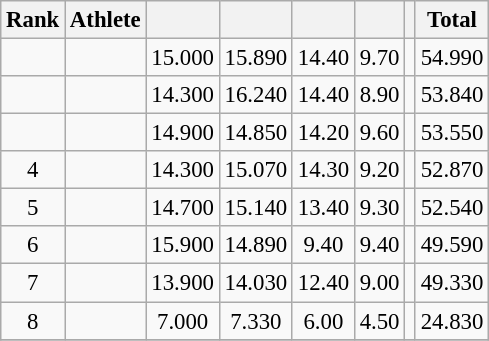<table class="wikitable sortable" style="text-align:center; font-size:95%">
<tr>
<th>Rank</th>
<th>Athlete</th>
<th></th>
<th></th>
<th></th>
<th></th>
<th></th>
<th>Total</th>
</tr>
<tr>
<td></td>
<td align=left></td>
<td>15.000</td>
<td>15.890</td>
<td>14.40</td>
<td>9.70</td>
<td></td>
<td>54.990</td>
</tr>
<tr>
<td></td>
<td align=left></td>
<td>14.300</td>
<td>16.240</td>
<td>14.40</td>
<td>8.90</td>
<td></td>
<td>53.840</td>
</tr>
<tr>
<td></td>
<td align=left></td>
<td>14.900</td>
<td>14.850</td>
<td>14.20</td>
<td>9.60</td>
<td></td>
<td>53.550</td>
</tr>
<tr>
<td>4</td>
<td align=left></td>
<td>14.300</td>
<td>15.070</td>
<td>14.30</td>
<td>9.20</td>
<td></td>
<td>52.870</td>
</tr>
<tr>
<td>5</td>
<td align=left></td>
<td>14.700</td>
<td>15.140</td>
<td>13.40</td>
<td>9.30</td>
<td></td>
<td>52.540</td>
</tr>
<tr>
<td>6</td>
<td align=left></td>
<td>15.900</td>
<td>14.890</td>
<td>9.40</td>
<td>9.40</td>
<td></td>
<td>49.590</td>
</tr>
<tr>
<td>7</td>
<td align=left></td>
<td>13.900</td>
<td>14.030</td>
<td>12.40</td>
<td>9.00</td>
<td></td>
<td>49.330</td>
</tr>
<tr>
<td>8</td>
<td align=left></td>
<td>7.000</td>
<td>7.330</td>
<td>6.00</td>
<td>4.50</td>
<td></td>
<td>24.830</td>
</tr>
<tr>
</tr>
</table>
